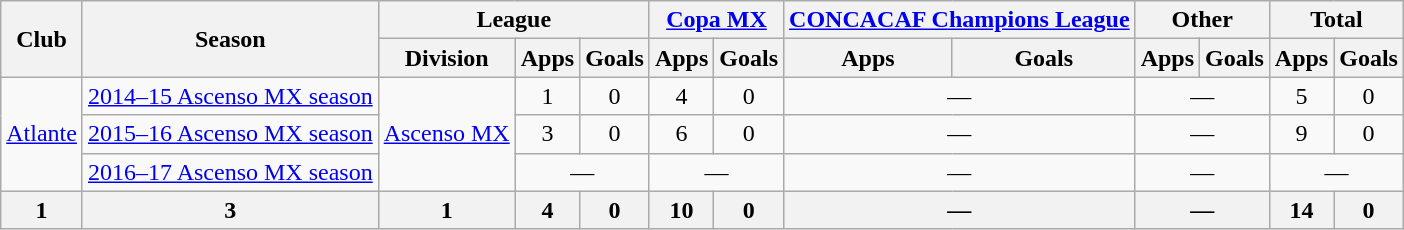<table class="wikitable" style="text-align:center">
<tr>
<th rowspan="2">Club</th>
<th rowspan="2">Season</th>
<th colspan="3">League</th>
<th colspan="2"><a href='#'>Copa MX</a></th>
<th colspan="2"><a href='#'>CONCACAF Champions League</a></th>
<th colspan="2">Other</th>
<th colspan="2">Total</th>
</tr>
<tr>
<th>Division</th>
<th>Apps</th>
<th>Goals</th>
<th>Apps</th>
<th>Goals</th>
<th>Apps</th>
<th>Goals</th>
<th>Apps</th>
<th>Goals</th>
<th>Apps</th>
<th>Goals</th>
</tr>
<tr>
<td rowspan="3"><a href='#'>Atlante</a></td>
<td><a href='#'>2014–15 Ascenso MX season</a></td>
<td rowspan="3"><a href='#'>Ascenso MX</a></td>
<td>1</td>
<td>0</td>
<td>4</td>
<td>0</td>
<td colspan="2">—</td>
<td colspan="2">—</td>
<td>5</td>
<td>0</td>
</tr>
<tr>
<td><a href='#'>2015–16 Ascenso MX season</a></td>
<td>3</td>
<td>0</td>
<td>6</td>
<td>0</td>
<td colspan="2">—</td>
<td colspan="2">—</td>
<td>9</td>
<td>0</td>
</tr>
<tr>
<td><a href='#'>2016–17 Ascenso MX season</a></td>
<td colspan="2">—</td>
<td colspan="2">—</td>
<td colspan="2">—</td>
<td colspan="2">—</td>
<td colspan="2">—</td>
</tr>
<tr>
<th>1</th>
<th>3</th>
<th>1</th>
<th>4</th>
<th>0</th>
<th>10</th>
<th>0</th>
<th colspan="2">—</th>
<th colspan="2">—</th>
<th>14</th>
<th>0</th>
</tr>
</table>
